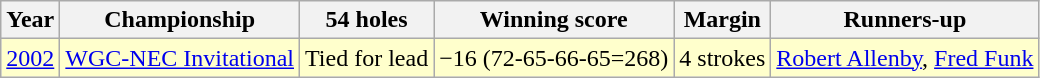<table class="wikitable">
<tr>
<th>Year</th>
<th>Championship</th>
<th>54 holes</th>
<th>Winning score</th>
<th>Margin</th>
<th>Runners-up</th>
</tr>
<tr style="background:#FFFFCC;">
<td align=center><a href='#'>2002</a></td>
<td><a href='#'>WGC-NEC Invitational</a></td>
<td>Tied for lead</td>
<td>−16 (72-65-66-65=268)</td>
<td>4 strokes</td>
<td> <a href='#'>Robert Allenby</a>,  <a href='#'>Fred Funk</a></td>
</tr>
</table>
